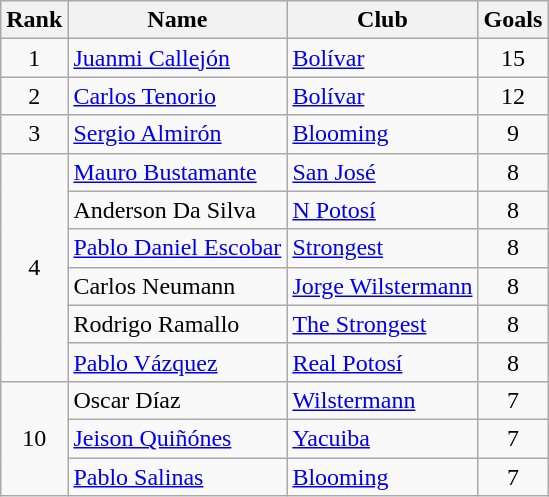<table class="wikitable" border="1">
<tr>
<th>Rank</th>
<th>Name</th>
<th>Club</th>
<th>Goals</th>
</tr>
<tr>
<td align=center>1</td>
<td> <a href='#'>Juanmi Callejón</a></td>
<td><a href='#'>Bolívar</a></td>
<td align=center>15</td>
</tr>
<tr>
<td align=center>2</td>
<td> <a href='#'>Carlos Tenorio</a></td>
<td><a href='#'>Bolívar</a></td>
<td align=center>12</td>
</tr>
<tr>
<td align=center>3</td>
<td> <a href='#'>Sergio Almirón</a></td>
<td><a href='#'>Blooming</a></td>
<td align=center>9</td>
</tr>
<tr>
<td rowspan=6 align=center>4</td>
<td> <a href='#'>Mauro Bustamante</a></td>
<td><a href='#'>San José</a></td>
<td align=center>8</td>
</tr>
<tr>
<td> Anderson Da Silva</td>
<td><a href='#'>N Potosí</a></td>
<td align=center>8</td>
</tr>
<tr>
<td> <a href='#'>Pablo Daniel Escobar</a></td>
<td><a href='#'>Strongest</a></td>
<td align=center>8</td>
</tr>
<tr>
<td> Carlos Neumann</td>
<td><a href='#'>Jorge Wilstermann</a></td>
<td align=center>8</td>
</tr>
<tr>
<td> Rodrigo Ramallo</td>
<td><a href='#'>The Strongest</a></td>
<td align=center>8</td>
</tr>
<tr>
<td> <a href='#'>Pablo Vázquez</a></td>
<td><a href='#'>Real Potosí</a></td>
<td align=center>8</td>
</tr>
<tr>
<td rowspan=3 align=center>10</td>
<td> Oscar Díaz</td>
<td><a href='#'>Wilstermann</a></td>
<td align=center>7</td>
</tr>
<tr>
<td> <a href='#'>Jeison Quiñónes</a></td>
<td><a href='#'>Yacuiba</a></td>
<td align=center>7</td>
</tr>
<tr>
<td> <a href='#'>Pablo Salinas</a></td>
<td><a href='#'>Blooming</a></td>
<td align=center>7</td>
</tr>
</table>
